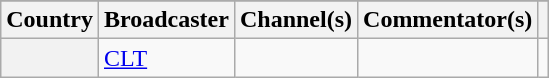<table class="wikitable plainrowheaders">
<tr>
</tr>
<tr>
<th scope="col">Country</th>
<th scope="col">Broadcaster</th>
<th scope="col">Channel(s)</th>
<th scope="col">Commentator(s)</th>
<th scope="col"></th>
</tr>
<tr>
<th scope="row"></th>
<td><a href='#'>CLT</a></td>
<td></td>
<td></td>
<td style="text-align:center"></td>
</tr>
</table>
